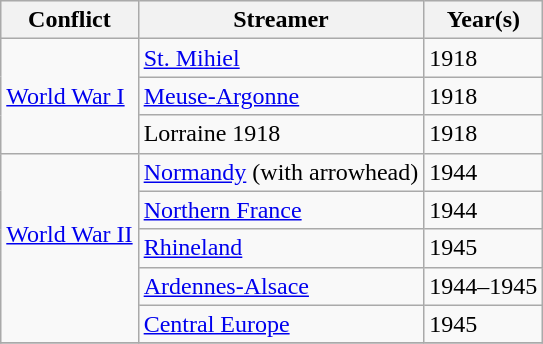<table class=wikitable>
<tr style="background:#efefef;">
<th>Conflict</th>
<th>Streamer</th>
<th>Year(s)</th>
</tr>
<tr>
<td rowspan="3"><a href='#'>World War I</a> <br> </td>
<td><a href='#'>St. Mihiel</a></td>
<td>1918</td>
</tr>
<tr>
<td><a href='#'>Meuse-Argonne</a></td>
<td>1918</td>
</tr>
<tr>
<td>Lorraine 1918</td>
<td>1918</td>
</tr>
<tr>
<td rowspan="5"><a href='#'>World War II</a> <br> <br> </td>
<td><a href='#'>Normandy</a> (with arrowhead)</td>
<td>1944</td>
</tr>
<tr>
<td><a href='#'>Northern France</a></td>
<td>1944</td>
</tr>
<tr>
<td><a href='#'>Rhineland</a></td>
<td>1945</td>
</tr>
<tr>
<td><a href='#'>Ardennes-Alsace</a></td>
<td>1944–1945</td>
</tr>
<tr>
<td><a href='#'>Central Europe</a></td>
<td>1945</td>
</tr>
<tr>
</tr>
</table>
